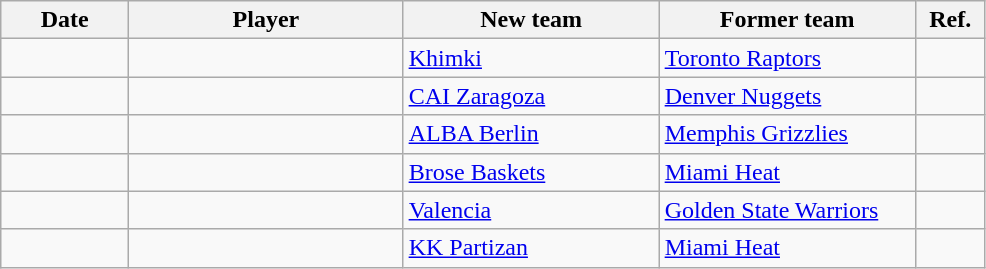<table class="wikitable sortable" style="width:52%">
<tr>
<th style="width:7%;">Date</th>
<th style="width:15%;">Player</th>
<th style="width:14%;">New team</th>
<th style="width:14%;">Former team</th>
<th style="width:2%;" class="unsortable">Ref.</th>
</tr>
<tr>
<td></td>
<td> </td>
<td> <a href='#'>Khimki</a></td>
<td><a href='#'>Toronto Raptors</a></td>
<td align=center></td>
</tr>
<tr>
<td></td>
<td> </td>
<td> <a href='#'>CAI Zaragoza</a></td>
<td><a href='#'>Denver Nuggets</a></td>
<td align=center></td>
</tr>
<tr>
<td></td>
<td> </td>
<td> <a href='#'>ALBA Berlin</a></td>
<td><a href='#'>Memphis Grizzlies</a></td>
<td align=center></td>
</tr>
<tr>
<td></td>
<td> </td>
<td> <a href='#'>Brose Baskets</a></td>
<td><a href='#'>Miami Heat</a></td>
<td align=center></td>
</tr>
<tr>
<td></td>
<td> </td>
<td> <a href='#'>Valencia</a></td>
<td><a href='#'>Golden State Warriors</a></td>
<td align=center></td>
</tr>
<tr>
<td></td>
<td> </td>
<td> <a href='#'>KK Partizan</a></td>
<td><a href='#'>Miami Heat</a></td>
<td align=center></td>
</tr>
</table>
